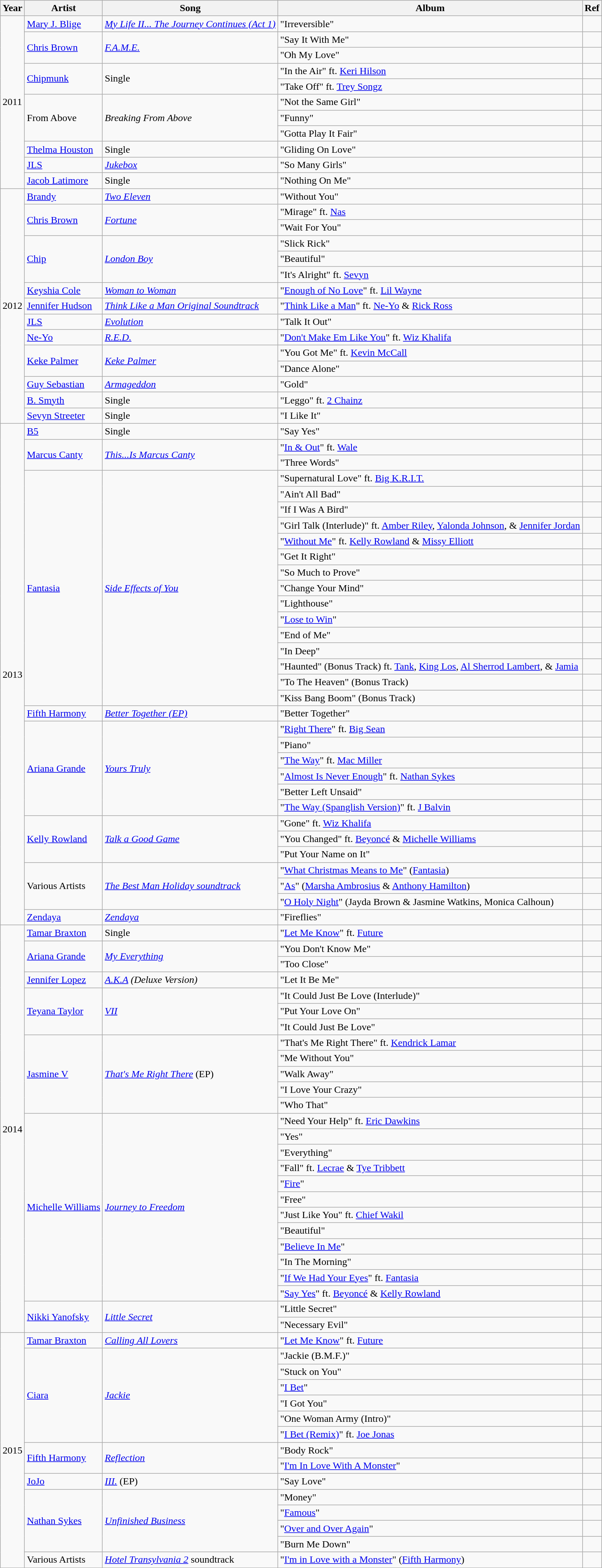<table class="wikitable sortable">
<tr>
<th>Year</th>
<th>Artist</th>
<th>Song</th>
<th>Album</th>
<th class="unsortable">Ref</th>
</tr>
<tr>
<td rowspan="11">2011</td>
<td><a href='#'>Mary J. Blige</a></td>
<td><em><a href='#'>My Life II... The Journey Continues (Act 1)</a></em></td>
<td>"Irreversible"</td>
<td></td>
</tr>
<tr>
<td rowspan="2"><a href='#'>Chris Brown</a></td>
<td rowspan="2"><em><a href='#'>F.A.M.E.</a></em></td>
<td>"Say It With Me"</td>
<td></td>
</tr>
<tr>
<td>"Oh My Love"</td>
<td></td>
</tr>
<tr>
<td rowspan="2"><a href='#'>Chipmunk</a></td>
<td rowspan="2">Single</td>
<td>"In the Air" ft. <a href='#'>Keri Hilson</a></td>
<td></td>
</tr>
<tr>
<td>"Take Off" ft. <a href='#'>Trey Songz</a></td>
<td></td>
</tr>
<tr>
<td rowspan="3">From Above</td>
<td rowspan="3"><em>Breaking From Above</em></td>
<td>"Not the Same Girl"</td>
<td></td>
</tr>
<tr>
<td>"Funny"</td>
<td></td>
</tr>
<tr>
<td>"Gotta Play It Fair"</td>
<td></td>
</tr>
<tr>
<td><a href='#'>Thelma Houston</a></td>
<td>Single</td>
<td>"Gliding On Love"</td>
<td></td>
</tr>
<tr>
<td><a href='#'>JLS</a></td>
<td><em><a href='#'>Jukebox</a></em></td>
<td>"So Many Girls"</td>
<td></td>
</tr>
<tr>
<td><a href='#'>Jacob Latimore</a></td>
<td>Single</td>
<td>"Nothing On Me"</td>
<td></td>
</tr>
<tr>
<td rowspan="15">2012</td>
<td><a href='#'>Brandy</a></td>
<td><em><a href='#'>Two Eleven</a></em></td>
<td>"Without You"</td>
<td></td>
</tr>
<tr>
<td rowspan="2"><a href='#'>Chris Brown</a></td>
<td rowspan="2"><em><a href='#'>Fortune</a></em></td>
<td>"Mirage" ft. <a href='#'>Nas</a></td>
<td></td>
</tr>
<tr>
<td>"Wait For You"</td>
<td></td>
</tr>
<tr>
<td rowspan="3"><a href='#'>Chip</a></td>
<td rowspan="3"><em><a href='#'>London Boy</a></em></td>
<td>"Slick Rick"</td>
<td></td>
</tr>
<tr>
<td>"Beautiful"</td>
<td></td>
</tr>
<tr>
<td>"It's Alright" ft. <a href='#'>Sevyn</a></td>
<td></td>
</tr>
<tr>
<td><a href='#'>Keyshia Cole</a></td>
<td><em><a href='#'>Woman to Woman</a></em></td>
<td>"<a href='#'>Enough of No Love</a>" ft. <a href='#'>Lil Wayne</a></td>
<td></td>
</tr>
<tr>
<td><a href='#'>Jennifer Hudson</a></td>
<td><em><a href='#'>Think Like a Man Original Soundtrack</a></em></td>
<td>"<a href='#'>Think Like a Man</a>" ft. <a href='#'>Ne-Yo</a> & <a href='#'>Rick Ross</a></td>
<td></td>
</tr>
<tr>
<td><a href='#'>JLS</a></td>
<td><em><a href='#'>Evolution</a></em></td>
<td>"Talk It Out"</td>
<td></td>
</tr>
<tr>
<td><a href='#'>Ne-Yo</a></td>
<td><em><a href='#'>R.E.D.</a></em></td>
<td>"<a href='#'>Don't Make Em Like You</a>" ft. <a href='#'>Wiz Khalifa</a></td>
<td></td>
</tr>
<tr>
<td rowspan="2"><a href='#'>Keke Palmer</a></td>
<td rowspan="2"><em><a href='#'>Keke Palmer</a></em></td>
<td>"You Got Me" ft. <a href='#'>Kevin McCall</a></td>
<td></td>
</tr>
<tr>
<td>"Dance Alone"</td>
<td></td>
</tr>
<tr>
<td><a href='#'>Guy Sebastian</a></td>
<td><em><a href='#'>Armageddon</a></em></td>
<td>"Gold"</td>
<td></td>
</tr>
<tr>
<td><a href='#'>B. Smyth</a></td>
<td>Single</td>
<td>"Leggo" ft. <a href='#'>2 Chainz</a></td>
<td></td>
</tr>
<tr>
<td><a href='#'>Sevyn Streeter</a></td>
<td>Single</td>
<td>"I Like It"</td>
<td></td>
</tr>
<tr>
<td rowspan="32">2013</td>
<td><a href='#'>B5</a></td>
<td>Single</td>
<td>"Say Yes"</td>
<td></td>
</tr>
<tr>
<td rowspan="2"><a href='#'>Marcus Canty</a></td>
<td rowspan="2"><em><a href='#'>This...Is Marcus Canty</a></em></td>
<td>"<a href='#'>In & Out</a>" ft. <a href='#'>Wale</a></td>
<td></td>
</tr>
<tr>
<td>"Three Words"</td>
<td></td>
</tr>
<tr>
<td rowspan="15"><a href='#'>Fantasia</a></td>
<td rowspan="15"><em><a href='#'>Side Effects of You</a></em></td>
<td>"Supernatural Love" ft. <a href='#'>Big K.R.I.T.</a></td>
<td></td>
</tr>
<tr>
<td>"Ain't All Bad"</td>
<td></td>
</tr>
<tr>
<td>"If I Was A Bird"</td>
<td></td>
</tr>
<tr>
<td>"Girl Talk (Interlude)" ft. <a href='#'>Amber Riley</a>, <a href='#'>Yalonda Johnson</a>, & <a href='#'>Jennifer Jordan</a></td>
<td></td>
</tr>
<tr>
<td>"<a href='#'>Without Me</a>" ft. <a href='#'>Kelly Rowland</a> & <a href='#'>Missy Elliott</a></td>
<td></td>
</tr>
<tr>
<td>"Get It Right"</td>
<td></td>
</tr>
<tr>
<td>"So Much to Prove"</td>
<td></td>
</tr>
<tr>
<td>"Change Your Mind"</td>
<td></td>
</tr>
<tr>
<td>"Lighthouse"</td>
<td></td>
</tr>
<tr>
<td>"<a href='#'>Lose to Win</a>"</td>
<td></td>
</tr>
<tr>
<td>"End of Me"</td>
<td></td>
</tr>
<tr>
<td>"In Deep"</td>
<td></td>
</tr>
<tr>
<td>"Haunted" (Bonus Track) ft. <a href='#'>Tank</a>, <a href='#'>King Los</a>, <a href='#'>Al Sherrod Lambert</a>, & <a href='#'>Jamia</a></td>
<td></td>
</tr>
<tr>
<td>"To The Heaven" (Bonus Track)</td>
<td></td>
</tr>
<tr>
<td>"Kiss Bang Boom" (Bonus Track)</td>
<td></td>
</tr>
<tr>
<td><a href='#'>Fifth Harmony</a></td>
<td><em><a href='#'>Better Together (EP)</a></em></td>
<td>"Better Together"</td>
<td></td>
</tr>
<tr>
<td rowspan="6"><a href='#'>Ariana Grande</a></td>
<td rowspan="6"><em><a href='#'>Yours Truly</a></em></td>
<td>"<a href='#'>Right There</a>" ft. <a href='#'>Big Sean</a></td>
</tr>
<tr>
<td>"Piano"</td>
<td></td>
</tr>
<tr>
<td>"<a href='#'>The Way</a>" ft. <a href='#'>Mac Miller</a></td>
<td></td>
</tr>
<tr>
<td>"<a href='#'>Almost Is Never Enough</a>" ft. <a href='#'>Nathan Sykes</a></td>
<td></td>
</tr>
<tr>
<td>"Better Left Unsaid"</td>
<td></td>
</tr>
<tr>
<td>"<a href='#'>The Way (Spanglish Version)</a>" ft. <a href='#'>J Balvin</a></td>
<td></td>
</tr>
<tr>
<td rowspan="3"><a href='#'>Kelly Rowland</a></td>
<td rowspan="3"><em><a href='#'>Talk a Good Game</a></em></td>
<td>"Gone" ft. <a href='#'>Wiz Khalifa</a></td>
<td></td>
</tr>
<tr>
<td>"You Changed" ft. <a href='#'>Beyoncé</a> & <a href='#'>Michelle Williams</a></td>
<td></td>
</tr>
<tr>
<td>"Put Your Name on It"</td>
<td></td>
</tr>
<tr>
<td rowspan="3">Various Artists</td>
<td rowspan="3"><em><a href='#'>The Best Man Holiday soundtrack</a></em></td>
<td>"<a href='#'>What Christmas Means to Me</a>" (<a href='#'>Fantasia</a>)</td>
<td></td>
</tr>
<tr>
<td>"<a href='#'>As</a>" (<a href='#'>Marsha Ambrosius</a> & <a href='#'>Anthony Hamilton</a>)</td>
<td></td>
</tr>
<tr>
<td>"<a href='#'>O Holy Night</a>" (Jayda Brown & Jasmine Watkins, Monica Calhoun)</td>
<td></td>
</tr>
<tr>
<td><a href='#'>Zendaya</a></td>
<td><em><a href='#'>Zendaya</a></em></td>
<td>"Fireflies"</td>
<td></td>
</tr>
<tr>
<td rowspan="26">2014</td>
<td><a href='#'>Tamar Braxton</a></td>
<td>Single</td>
<td>"<a href='#'>Let Me Know</a>" ft. <a href='#'>Future</a></td>
<td></td>
</tr>
<tr>
<td rowspan="2"><a href='#'>Ariana Grande</a></td>
<td rowspan="2"><em><a href='#'>My Everything</a></em></td>
<td>"You Don't Know Me"</td>
<td></td>
</tr>
<tr>
<td>"Too Close"</td>
<td></td>
</tr>
<tr>
<td><a href='#'>Jennifer Lopez</a></td>
<td><em><a href='#'>A.K.A</a> (Deluxe Version)</em></td>
<td>"Let It Be Me"</td>
<td></td>
</tr>
<tr>
<td rowspan="3"><a href='#'>Teyana Taylor</a></td>
<td rowspan="3"><em><a href='#'>VII</a></em></td>
<td>"It Could Just Be Love (Interlude)"</td>
<td></td>
</tr>
<tr>
<td>"Put Your Love On"</td>
<td></td>
</tr>
<tr>
<td>"It Could Just Be Love"</td>
<td></td>
</tr>
<tr>
<td rowspan="5"><a href='#'>Jasmine V</a></td>
<td rowspan="5"><em><a href='#'>That's Me Right There</a></em> (EP)</td>
<td>"That's Me Right There" ft. <a href='#'>Kendrick Lamar</a></td>
<td></td>
</tr>
<tr>
<td>"Me Without You"</td>
<td></td>
</tr>
<tr>
<td>"Walk Away"</td>
<td></td>
</tr>
<tr>
<td>"I Love Your Crazy"</td>
<td></td>
</tr>
<tr>
<td>"Who That"</td>
<td></td>
</tr>
<tr>
<td rowspan="12"><a href='#'>Michelle Williams</a></td>
<td rowspan="12"><em><a href='#'>Journey to Freedom</a></em></td>
<td>"Need Your Help" ft. <a href='#'>Eric Dawkins</a></td>
<td></td>
</tr>
<tr>
<td>"Yes"</td>
<td></td>
</tr>
<tr>
<td>"Everything"</td>
<td></td>
</tr>
<tr>
<td>"Fall" ft. <a href='#'>Lecrae</a> & <a href='#'>Tye Tribbett</a></td>
<td></td>
</tr>
<tr>
<td>"<a href='#'>Fire</a>"</td>
<td></td>
</tr>
<tr>
<td>"Free"</td>
<td></td>
</tr>
<tr>
<td>"Just Like You" ft. <a href='#'>Chief Wakil</a></td>
<td></td>
</tr>
<tr>
<td>"Beautiful"</td>
<td></td>
</tr>
<tr>
<td>"<a href='#'>Believe In Me</a>"</td>
<td></td>
</tr>
<tr>
<td>"In The Morning"</td>
<td></td>
</tr>
<tr>
<td>"<a href='#'>If We Had Your Eyes</a>" ft. <a href='#'>Fantasia</a></td>
<td></td>
</tr>
<tr>
<td>"<a href='#'>Say Yes</a>" ft. <a href='#'>Beyoncé</a> & <a href='#'>Kelly Rowland</a></td>
<td></td>
</tr>
<tr>
<td rowspan="2"><a href='#'>Nikki Yanofsky</a></td>
<td rowspan="2"><em><a href='#'>Little Secret</a></em></td>
<td>"Little Secret"</td>
<td></td>
</tr>
<tr>
<td>"Necessary Evil"</td>
<td></td>
</tr>
<tr>
<td rowspan="15">2015</td>
<td><a href='#'>Tamar Braxton</a></td>
<td><em><a href='#'>Calling All Lovers</a></em></td>
<td>"<a href='#'>Let Me Know</a>" ft. <a href='#'>Future</a></td>
<td></td>
</tr>
<tr>
<td rowspan="6"><a href='#'>Ciara</a></td>
<td rowspan="6"><em><a href='#'>Jackie</a></em></td>
<td>"Jackie (B.M.F.)"</td>
<td></td>
</tr>
<tr>
<td>"Stuck on You"</td>
<td></td>
</tr>
<tr>
<td>"<a href='#'>I Bet</a>"</td>
<td></td>
</tr>
<tr>
<td>"I Got You"</td>
<td></td>
</tr>
<tr>
<td>"One Woman Army (Intro)"</td>
<td></td>
</tr>
<tr>
<td>"<a href='#'>I Bet (Remix)</a>" ft. <a href='#'>Joe Jonas</a></td>
<td></td>
</tr>
<tr>
<td rowspan="2"><a href='#'>Fifth Harmony</a></td>
<td rowspan="2"><em><a href='#'>Reflection</a></em></td>
<td>"Body Rock"</td>
<td></td>
</tr>
<tr>
<td>"<a href='#'>I'm In Love With A Monster</a>"</td>
<td></td>
</tr>
<tr>
<td><a href='#'>JoJo</a></td>
<td><em><a href='#'>III.</a></em> (EP)</td>
<td>"Say Love"</td>
<td></td>
</tr>
<tr>
<td rowspan="4"><a href='#'>Nathan Sykes</a></td>
<td rowspan="4"><em><a href='#'>Unfinished Business</a></em></td>
<td>"Money"</td>
<td></td>
</tr>
<tr>
<td>"<a href='#'>Famous</a>"</td>
<td></td>
</tr>
<tr>
<td>"<a href='#'>Over and Over Again</a>"</td>
<td></td>
</tr>
<tr>
<td>"Burn Me Down"</td>
<td></td>
</tr>
<tr>
<td>Various Artists</td>
<td><em><a href='#'>Hotel Transylvania 2</a></em> soundtrack</td>
<td>"<a href='#'>I'm in Love with a Monster</a>" (<a href='#'>Fifth Harmony</a>)</td>
</tr>
</table>
